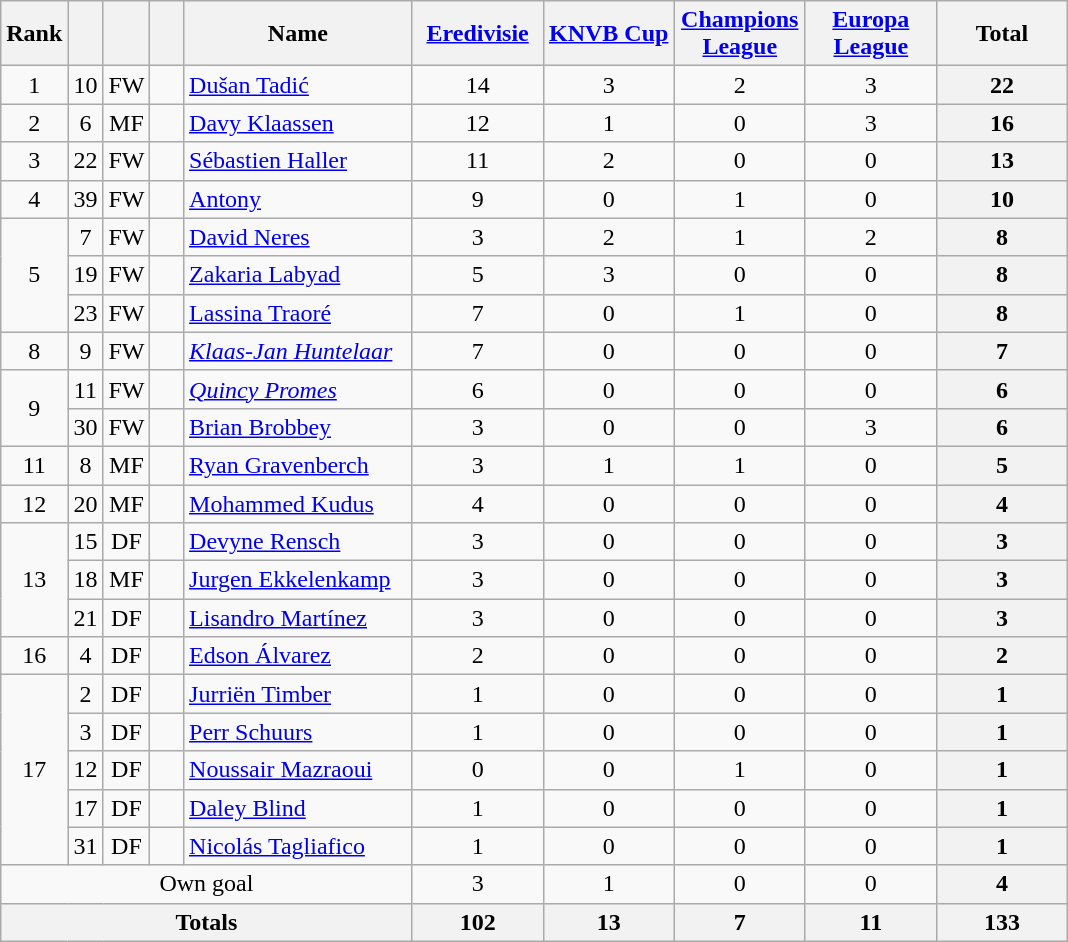<table class="wikitable sortable" style="text-align:center;">
<tr>
<th style="width:15px;">Rank</th>
<th style="width:15px;"></th>
<th style="width:15px;"></th>
<th style="width:15px;"></th>
<th style="width:145px;">Name</th>
<th style="width:80px;"><a href='#'>Eredivisie</a></th>
<th style="width:80px;"><a href='#'>KNVB Cup</a></th>
<th style="width:80px;"><a href='#'>Champions League</a></th>
<th style="width:80px;"><a href='#'>Europa League</a></th>
<th style="width:80px;">Total</th>
</tr>
<tr>
<td rowspan=1>1</td>
<td>10</td>
<td>FW</td>
<td></td>
<td align=left><a href='#'>Dušan Tadić</a></td>
<td>14</td>
<td>3</td>
<td>2</td>
<td>3</td>
<th>22</th>
</tr>
<tr>
<td rowspan=1>2</td>
<td>6</td>
<td>MF</td>
<td></td>
<td align=left><a href='#'>Davy Klaassen</a></td>
<td>12</td>
<td>1</td>
<td>0</td>
<td>3</td>
<th>16</th>
</tr>
<tr>
<td rowspan=1>3</td>
<td>22</td>
<td>FW</td>
<td></td>
<td align=left><a href='#'>Sébastien Haller</a></td>
<td>11</td>
<td>2</td>
<td>0</td>
<td>0</td>
<th>13</th>
</tr>
<tr>
<td rowspan=1>4</td>
<td>39</td>
<td>FW</td>
<td></td>
<td align=left><a href='#'>Antony</a></td>
<td>9</td>
<td>0</td>
<td>1</td>
<td>0</td>
<th>10</th>
</tr>
<tr>
<td rowspan=3>5</td>
<td>7</td>
<td>FW</td>
<td></td>
<td align=left><a href='#'>David Neres</a></td>
<td>3</td>
<td>2</td>
<td>1</td>
<td>2</td>
<th>8</th>
</tr>
<tr>
<td>19</td>
<td>FW</td>
<td></td>
<td align=left><a href='#'>Zakaria Labyad</a></td>
<td>5</td>
<td>3</td>
<td>0</td>
<td>0</td>
<th>8</th>
</tr>
<tr>
<td>23</td>
<td>FW</td>
<td></td>
<td align=left><a href='#'>Lassina Traoré</a></td>
<td>7</td>
<td>0</td>
<td>1</td>
<td>0</td>
<th>8</th>
</tr>
<tr>
<td rowspan=1>8</td>
<td>9</td>
<td>FW</td>
<td></td>
<td align=left><em><a href='#'>Klaas-Jan Huntelaar</a></em></td>
<td>7</td>
<td>0</td>
<td>0</td>
<td>0</td>
<th>7</th>
</tr>
<tr>
<td rowspan=2>9</td>
<td>11</td>
<td>FW</td>
<td></td>
<td align=left><em><a href='#'>Quincy Promes</a></em></td>
<td>6</td>
<td>0</td>
<td>0</td>
<td>0</td>
<th>6</th>
</tr>
<tr>
<td>30</td>
<td>FW</td>
<td></td>
<td align=left><a href='#'>Brian Brobbey</a></td>
<td>3</td>
<td>0</td>
<td>0</td>
<td>3</td>
<th>6</th>
</tr>
<tr>
<td rowspan=1>11</td>
<td>8</td>
<td>MF</td>
<td></td>
<td align=left><a href='#'>Ryan Gravenberch</a></td>
<td>3</td>
<td>1</td>
<td>1</td>
<td>0</td>
<th>5</th>
</tr>
<tr>
<td rowspan=1>12</td>
<td>20</td>
<td>MF</td>
<td></td>
<td align=left><a href='#'>Mohammed Kudus</a></td>
<td>4</td>
<td>0</td>
<td>0</td>
<td>0</td>
<th>4</th>
</tr>
<tr>
<td rowspan=3>13</td>
<td>15</td>
<td>DF</td>
<td></td>
<td align=left><a href='#'>Devyne Rensch</a></td>
<td>3</td>
<td>0</td>
<td>0</td>
<td>0</td>
<th>3</th>
</tr>
<tr>
<td>18</td>
<td>MF</td>
<td></td>
<td align=left><a href='#'>Jurgen Ekkelenkamp</a></td>
<td>3</td>
<td>0</td>
<td>0</td>
<td>0</td>
<th>3</th>
</tr>
<tr>
<td>21</td>
<td>DF</td>
<td></td>
<td align=left><a href='#'>Lisandro Martínez</a></td>
<td>3</td>
<td>0</td>
<td>0</td>
<td>0</td>
<th>3</th>
</tr>
<tr>
<td rowspan=1>16</td>
<td>4</td>
<td>DF</td>
<td></td>
<td align=left><a href='#'>Edson Álvarez</a></td>
<td>2</td>
<td>0</td>
<td>0</td>
<td>0</td>
<th>2</th>
</tr>
<tr>
<td rowspan=5>17</td>
<td>2</td>
<td>DF</td>
<td></td>
<td align=left><a href='#'>Jurriën Timber</a></td>
<td>1</td>
<td>0</td>
<td>0</td>
<td>0</td>
<th>1</th>
</tr>
<tr>
<td>3</td>
<td>DF</td>
<td></td>
<td align=left><a href='#'>Perr Schuurs</a></td>
<td>1</td>
<td>0</td>
<td>0</td>
<td>0</td>
<th>1</th>
</tr>
<tr>
<td>12</td>
<td>DF</td>
<td></td>
<td align=left><a href='#'>Noussair Mazraoui</a></td>
<td>0</td>
<td>0</td>
<td>1</td>
<td>0</td>
<th>1</th>
</tr>
<tr>
<td>17</td>
<td>DF</td>
<td></td>
<td align=left><a href='#'>Daley Blind</a></td>
<td>1</td>
<td>0</td>
<td>0</td>
<td>0</td>
<th>1</th>
</tr>
<tr>
<td>31</td>
<td>DF</td>
<td></td>
<td align=left><a href='#'>Nicolás Tagliafico</a></td>
<td>1</td>
<td>0</td>
<td>0</td>
<td>0</td>
<th>1</th>
</tr>
<tr>
<td colspan=5>Own goal</td>
<td>3</td>
<td>1</td>
<td>0</td>
<td>0</td>
<th>4</th>
</tr>
<tr>
<th colspan=5>Totals</th>
<th>102</th>
<th>13</th>
<th>7</th>
<th>11</th>
<th>133</th>
</tr>
</table>
